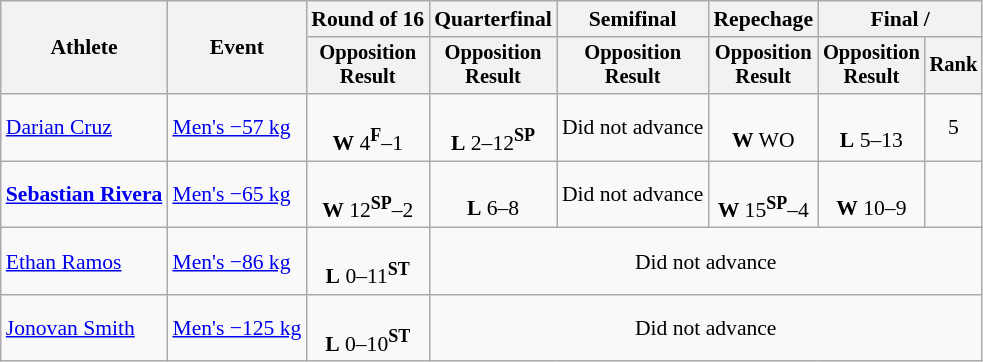<table class="wikitable" style="font-size:90%">
<tr>
<th rowspan=2>Athlete</th>
<th rowspan=2>Event</th>
<th>Round of 16</th>
<th>Quarterfinal</th>
<th>Semifinal</th>
<th>Repechage</th>
<th colspan=2>Final / </th>
</tr>
<tr style="font-size: 95%">
<th>Opposition<br>Result</th>
<th>Opposition<br>Result</th>
<th>Opposition<br>Result</th>
<th>Opposition<br>Result</th>
<th>Opposition<br>Result</th>
<th>Rank</th>
</tr>
<tr align=center>
<td align=left><a href='#'>Darian Cruz</a></td>
<td align=left><a href='#'>Men's −57 kg</a></td>
<td><br> <strong>W</strong> 4<sup><strong>F</strong></sup>–1</td>
<td><br> <strong>L</strong> 2–12<sup><strong>SP</strong></sup></td>
<td colspan=1>Did not advance</td>
<td><br> <strong>W</strong> WO</td>
<td><br> <strong>L</strong> 5–13</td>
<td>5</td>
</tr>
<tr align=center>
<td align=left><strong><a href='#'>Sebastian Rivera</a></strong></td>
<td align=left><a href='#'>Men's −65 kg</a></td>
<td><br> <strong>W</strong> 12<sup><strong>SP</strong></sup>–2</td>
<td><br> <strong>L</strong> 6–8</td>
<td colspan=1>Did not advance</td>
<td><br> <strong>W</strong> 15<sup><strong>SP</strong></sup>–4</td>
<td><br> <strong>W</strong> 10–9</td>
<td></td>
</tr>
<tr align=center>
<td align=left><a href='#'>Ethan Ramos</a></td>
<td align=left><a href='#'>Men's −86 kg</a></td>
<td><br> <strong>L</strong> 0–11<sup><strong>ST</strong></sup></td>
<td colspan=8>Did not advance</td>
</tr>
<tr align=center>
<td align=left><a href='#'>Jonovan Smith</a></td>
<td align=left><a href='#'>Men's −125 kg</a></td>
<td><br> <strong>L</strong> 0–10<sup><strong>ST</strong></sup></td>
<td colspan=8>Did not advance</td>
</tr>
</table>
